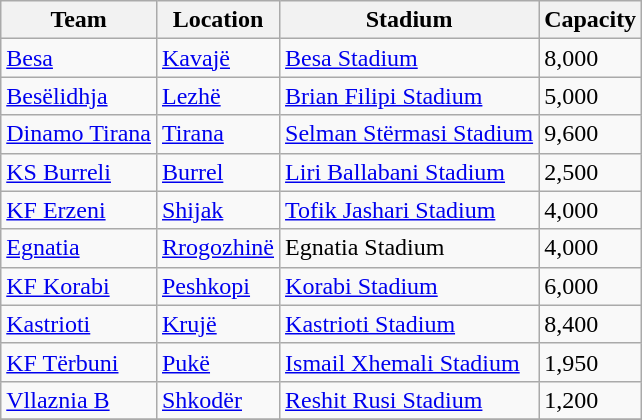<table class="wikitable sortable">
<tr>
<th>Team</th>
<th>Location</th>
<th>Stadium</th>
<th>Capacity</th>
</tr>
<tr>
<td><a href='#'>Besa</a></td>
<td><a href='#'>Kavajë</a></td>
<td><a href='#'>Besa Stadium</a></td>
<td>8,000</td>
</tr>
<tr>
<td><a href='#'>Besëlidhja</a></td>
<td><a href='#'>Lezhë</a></td>
<td><a href='#'>Brian Filipi Stadium</a></td>
<td>5,000</td>
</tr>
<tr>
<td><a href='#'>Dinamo Tirana</a></td>
<td><a href='#'>Tirana</a></td>
<td><a href='#'>Selman Stërmasi Stadium</a></td>
<td>9,600</td>
</tr>
<tr>
<td><a href='#'>KS Burreli</a></td>
<td><a href='#'>Burrel</a></td>
<td><a href='#'>Liri Ballabani Stadium</a></td>
<td>2,500</td>
</tr>
<tr>
<td><a href='#'>KF Erzeni</a></td>
<td><a href='#'>Shijak</a></td>
<td><a href='#'>Tofik Jashari Stadium</a></td>
<td>4,000</td>
</tr>
<tr>
<td><a href='#'>Egnatia</a></td>
<td><a href='#'>Rrogozhinë</a></td>
<td>Egnatia Stadium</td>
<td>4,000</td>
</tr>
<tr>
<td><a href='#'>KF Korabi</a></td>
<td><a href='#'>Peshkopi</a></td>
<td><a href='#'>Korabi Stadium</a></td>
<td>6,000</td>
</tr>
<tr>
<td><a href='#'>Kastrioti</a></td>
<td><a href='#'>Krujë</a></td>
<td><a href='#'>Kastrioti Stadium</a></td>
<td>8,400</td>
</tr>
<tr>
<td><a href='#'>KF Tërbuni</a></td>
<td><a href='#'>Pukë</a></td>
<td><a href='#'>Ismail Xhemali Stadium</a></td>
<td>1,950</td>
</tr>
<tr>
<td><a href='#'>Vllaznia B</a></td>
<td><a href='#'>Shkodër</a></td>
<td><a href='#'>Reshit Rusi Stadium</a></td>
<td>1,200</td>
</tr>
<tr>
</tr>
</table>
